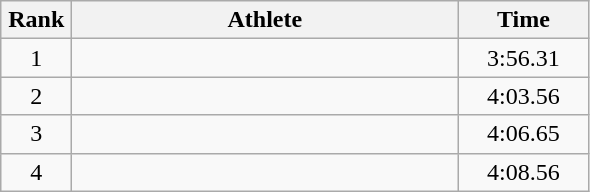<table class=wikitable style="text-align:center">
<tr>
<th width=40>Rank</th>
<th width=250>Athlete</th>
<th width=80>Time</th>
</tr>
<tr>
<td>1</td>
<td align=left></td>
<td>3:56.31</td>
</tr>
<tr>
<td>2</td>
<td align=left></td>
<td>4:03.56</td>
</tr>
<tr>
<td>3</td>
<td align=left></td>
<td>4:06.65</td>
</tr>
<tr>
<td>4</td>
<td align=left></td>
<td>4:08.56</td>
</tr>
</table>
